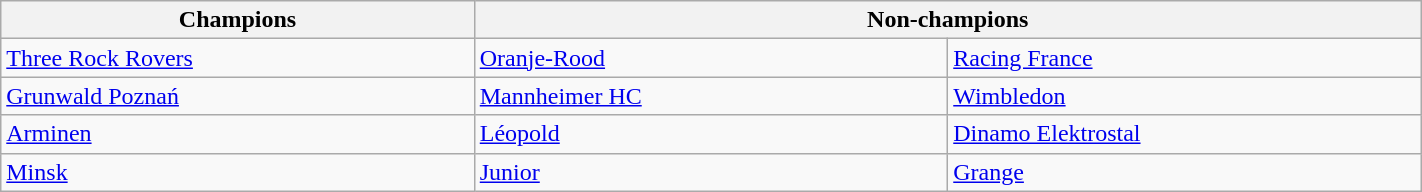<table class="wikitable" style="table-layout:fixed;width:75%;">
<tr>
<th colspan=1>Champions</th>
<th colspan=2>Non-champions</th>
</tr>
<tr>
<td width=25%> <a href='#'>Three Rock Rovers</a></td>
<td width=25%> <a href='#'>Oranje-Rood</a></td>
<td width=25%> <a href='#'>Racing France</a></td>
</tr>
<tr>
<td width=25%> <a href='#'>Grunwald Poznań</a></td>
<td width=25%> <a href='#'>Mannheimer HC</a></td>
<td width=25%> <a href='#'>Wimbledon</a></td>
</tr>
<tr>
<td width=25%> <a href='#'>Arminen</a></td>
<td width=25%> <a href='#'>Léopold</a></td>
<td width=25%> <a href='#'>Dinamo Elektrostal</a></td>
</tr>
<tr>
<td width=25%> <a href='#'>Minsk</a></td>
<td width=25%> <a href='#'>Junior</a></td>
<td width=25%> <a href='#'>Grange</a></td>
</tr>
</table>
